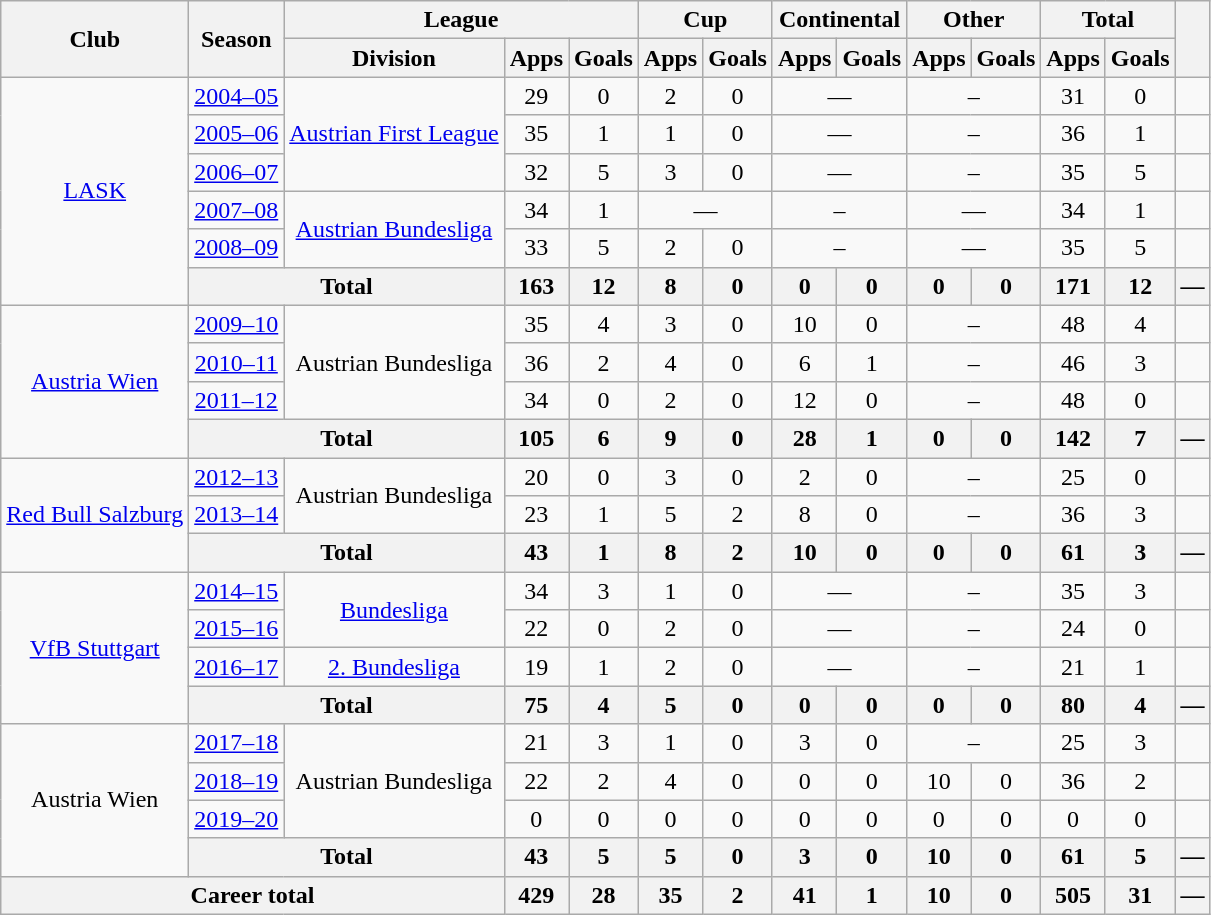<table class="wikitable" style="text-align:center">
<tr>
<th rowspan="2">Club</th>
<th rowspan="2">Season</th>
<th colspan="3">League</th>
<th colspan="2">Cup</th>
<th colspan="2">Continental</th>
<th colspan="2">Other</th>
<th colspan="2">Total</th>
<th rowspan="2"></th>
</tr>
<tr>
<th>Division</th>
<th>Apps</th>
<th>Goals</th>
<th>Apps</th>
<th>Goals</th>
<th>Apps</th>
<th>Goals</th>
<th>Apps</th>
<th>Goals</th>
<th>Apps</th>
<th>Goals</th>
</tr>
<tr>
<td rowspan="6"><a href='#'>LASK</a></td>
<td><a href='#'>2004–05</a></td>
<td rowspan="3"><a href='#'>Austrian First League</a></td>
<td>29</td>
<td>0</td>
<td>2</td>
<td>0</td>
<td colspan="2">—</td>
<td colspan="2">–</td>
<td>31</td>
<td>0</td>
<td></td>
</tr>
<tr>
<td><a href='#'>2005–06</a></td>
<td>35</td>
<td>1</td>
<td>1</td>
<td>0</td>
<td colspan="2">—</td>
<td colspan="2">–</td>
<td>36</td>
<td>1</td>
<td></td>
</tr>
<tr>
<td><a href='#'>2006–07</a></td>
<td>32</td>
<td>5</td>
<td>3</td>
<td>0</td>
<td colspan="2">—</td>
<td colspan="2">–</td>
<td>35</td>
<td>5</td>
<td></td>
</tr>
<tr>
<td><a href='#'>2007–08</a></td>
<td rowspan="2"><a href='#'>Austrian Bundesliga</a></td>
<td>34</td>
<td>1</td>
<td colspan="2">—</td>
<td colspan="2">–</td>
<td colspan="2">—</td>
<td>34</td>
<td>1</td>
<td></td>
</tr>
<tr>
<td><a href='#'>2008–09</a></td>
<td>33</td>
<td>5</td>
<td>2</td>
<td>0</td>
<td colspan="2">–</td>
<td colspan="2">—</td>
<td>35</td>
<td>5</td>
<td></td>
</tr>
<tr>
<th colspan="2">Total</th>
<th>163</th>
<th>12</th>
<th>8</th>
<th>0</th>
<th>0</th>
<th>0</th>
<th>0</th>
<th>0</th>
<th>171</th>
<th>12</th>
<th>—</th>
</tr>
<tr>
<td rowspan="4"><a href='#'>Austria Wien</a></td>
<td><a href='#'>2009–10</a></td>
<td rowspan="3">Austrian Bundesliga</td>
<td>35</td>
<td>4</td>
<td>3</td>
<td>0</td>
<td>10</td>
<td>0</td>
<td colspan="2">–</td>
<td>48</td>
<td>4</td>
<td></td>
</tr>
<tr>
<td><a href='#'>2010–11</a></td>
<td>36</td>
<td>2</td>
<td>4</td>
<td>0</td>
<td>6</td>
<td>1</td>
<td colspan="2">–</td>
<td>46</td>
<td>3</td>
<td></td>
</tr>
<tr>
<td><a href='#'>2011–12</a></td>
<td>34</td>
<td>0</td>
<td>2</td>
<td>0</td>
<td>12</td>
<td>0</td>
<td colspan="2">–</td>
<td>48</td>
<td>0</td>
<td></td>
</tr>
<tr>
<th colspan="2">Total</th>
<th>105</th>
<th>6</th>
<th>9</th>
<th>0</th>
<th>28</th>
<th>1</th>
<th>0</th>
<th>0</th>
<th>142</th>
<th>7</th>
<th>—</th>
</tr>
<tr>
<td rowspan="3"><a href='#'>Red Bull Salzburg</a></td>
<td><a href='#'>2012–13</a></td>
<td rowspan="2">Austrian Bundesliga</td>
<td>20</td>
<td>0</td>
<td>3</td>
<td>0</td>
<td>2</td>
<td>0</td>
<td colspan="2">–</td>
<td>25</td>
<td>0</td>
<td></td>
</tr>
<tr>
<td><a href='#'>2013–14</a></td>
<td>23</td>
<td>1</td>
<td>5</td>
<td>2</td>
<td>8</td>
<td>0</td>
<td colspan="2">–</td>
<td>36</td>
<td>3</td>
<td></td>
</tr>
<tr>
<th colspan="2">Total</th>
<th>43</th>
<th>1</th>
<th>8</th>
<th>2</th>
<th>10</th>
<th>0</th>
<th>0</th>
<th>0</th>
<th>61</th>
<th>3</th>
<th>—</th>
</tr>
<tr>
<td rowspan="4"><a href='#'>VfB Stuttgart</a></td>
<td><a href='#'>2014–15</a></td>
<td rowspan="2"><a href='#'>Bundesliga</a></td>
<td>34</td>
<td>3</td>
<td>1</td>
<td>0</td>
<td colspan="2">—</td>
<td colspan="2">–</td>
<td>35</td>
<td>3</td>
<td></td>
</tr>
<tr>
<td><a href='#'>2015–16</a></td>
<td>22</td>
<td>0</td>
<td>2</td>
<td>0</td>
<td colspan="2">—</td>
<td colspan="2">–</td>
<td>24</td>
<td>0</td>
<td></td>
</tr>
<tr>
<td><a href='#'>2016–17</a></td>
<td><a href='#'>2. Bundesliga</a></td>
<td>19</td>
<td>1</td>
<td>2</td>
<td>0</td>
<td colspan="2">—</td>
<td colspan="2">–</td>
<td>21</td>
<td>1</td>
<td></td>
</tr>
<tr>
<th colspan="2">Total</th>
<th>75</th>
<th>4</th>
<th>5</th>
<th>0</th>
<th>0</th>
<th>0</th>
<th>0</th>
<th>0</th>
<th>80</th>
<th>4</th>
<th>—</th>
</tr>
<tr>
<td rowspan="4">Austria Wien</td>
<td><a href='#'>2017–18</a></td>
<td rowspan="3">Austrian Bundesliga</td>
<td>21</td>
<td>3</td>
<td>1</td>
<td>0</td>
<td>3</td>
<td>0</td>
<td colspan="2">–</td>
<td>25</td>
<td>3</td>
<td></td>
</tr>
<tr>
<td><a href='#'>2018–19</a></td>
<td>22</td>
<td>2</td>
<td>4</td>
<td>0</td>
<td>0</td>
<td>0</td>
<td>10</td>
<td>0</td>
<td>36</td>
<td>2</td>
<td></td>
</tr>
<tr>
<td><a href='#'>2019–20</a></td>
<td>0</td>
<td>0</td>
<td>0</td>
<td>0</td>
<td>0</td>
<td>0</td>
<td>0</td>
<td>0</td>
<td>0</td>
<td>0</td>
<td></td>
</tr>
<tr>
<th colspan="2">Total</th>
<th>43</th>
<th>5</th>
<th>5</th>
<th>0</th>
<th>3</th>
<th>0</th>
<th>10</th>
<th>0</th>
<th>61</th>
<th>5</th>
<th>—</th>
</tr>
<tr>
<th colspan="3">Career total</th>
<th>429</th>
<th>28</th>
<th>35</th>
<th>2</th>
<th>41</th>
<th>1</th>
<th>10</th>
<th>0</th>
<th>505</th>
<th>31</th>
<th>—</th>
</tr>
</table>
